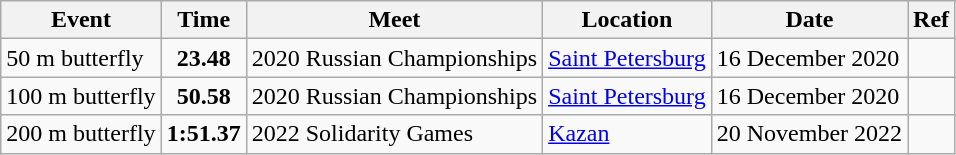<table class="wikitable">
<tr>
<th>Event</th>
<th>Time</th>
<th>Meet</th>
<th>Location</th>
<th>Date</th>
<th>Ref</th>
</tr>
<tr>
<td>50 m butterfly</td>
<td style="text-align:center;"><strong>23.48</strong></td>
<td>2020 Russian Championships</td>
<td><a href='#'>Saint Petersburg</a></td>
<td>16 December 2020</td>
<td style="text-align:center;"></td>
</tr>
<tr>
<td>100 m butterfly</td>
<td style="text-align:center;"><strong>50.58</strong></td>
<td>2020 Russian Championships</td>
<td><a href='#'>Saint Petersburg</a></td>
<td>16 December 2020</td>
<td style="text-align:center;"></td>
</tr>
<tr>
<td>200 m butterfly</td>
<td style="text-align:center;"><strong>1:51.37</strong></td>
<td>2022 Solidarity Games</td>
<td><a href='#'>Kazan</a></td>
<td>20 November 2022</td>
<td style="text-align:center;"></td>
</tr>
</table>
